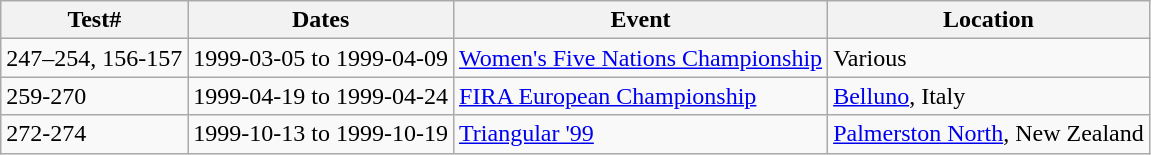<table class="wikitable">
<tr>
<th>Test#</th>
<th>Dates</th>
<th>Event</th>
<th>Location</th>
</tr>
<tr>
<td>247–254, 156-157</td>
<td>1999-03-05 to 1999-04-09</td>
<td><a href='#'>Women's Five Nations Championship</a></td>
<td>Various</td>
</tr>
<tr>
<td>259-270</td>
<td>1999-04-19 to 1999-04-24</td>
<td><a href='#'>FIRA European Championship</a></td>
<td><a href='#'>Belluno</a>, Italy</td>
</tr>
<tr>
<td>272-274</td>
<td>1999-10-13 to 1999-10-19</td>
<td><a href='#'>Triangular '99</a></td>
<td><a href='#'>Palmerston North</a>, New Zealand</td>
</tr>
</table>
